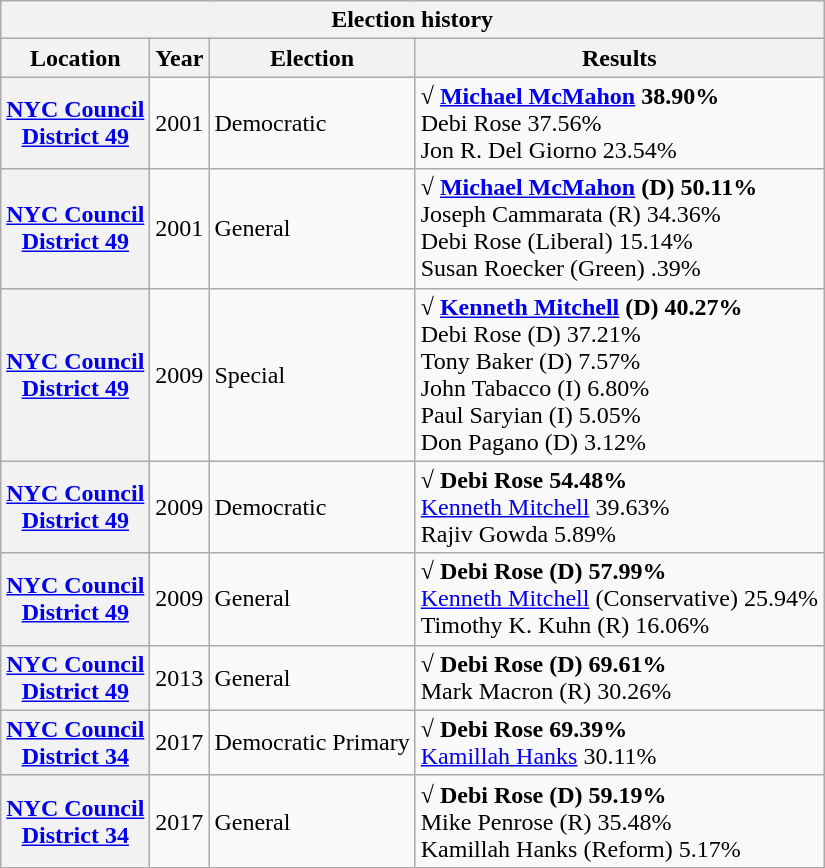<table class="wikitable collapsible">
<tr valign=bottom>
<th colspan=4>Election history</th>
</tr>
<tr valign=bottom>
<th>Location</th>
<th>Year</th>
<th>Election</th>
<th>Results</th>
</tr>
<tr>
<th><a href='#'>NYC Council<br>District 49</a></th>
<td>2001</td>
<td>Democratic</td>
<td><strong>√ <a href='#'>Michael McMahon</a> 38.90%</strong><br>Debi Rose 37.56%<br>Jon R. Del Giorno 23.54%</td>
</tr>
<tr>
<th><a href='#'>NYC Council<br>District 49</a></th>
<td>2001</td>
<td>General</td>
<td><strong>√ <a href='#'>Michael McMahon</a> (D) 50.11%</strong><br>Joseph Cammarata (R) 34.36%<br>Debi Rose (Liberal) 15.14%<br>Susan Roecker (Green) .39%</td>
</tr>
<tr>
<th><a href='#'>NYC Council<br>District 49</a></th>
<td>2009</td>
<td>Special</td>
<td><strong>√ <a href='#'>Kenneth Mitchell</a> (D) 40.27%</strong><br>Debi Rose (D) 37.21%<br>Tony Baker (D) 7.57%<br>John Tabacco (I) 6.80%<br>Paul Saryian (I) 5.05%<br>Don Pagano (D) 3.12%</td>
</tr>
<tr>
<th><a href='#'>NYC Council<br>District 49</a></th>
<td>2009</td>
<td>Democratic</td>
<td><strong>√ Debi Rose 54.48%</strong><br><a href='#'>Kenneth Mitchell</a> 39.63%<br>Rajiv Gowda 5.89%</td>
</tr>
<tr>
<th><a href='#'>NYC Council<br>District 49</a></th>
<td>2009</td>
<td>General</td>
<td><strong>√ Debi Rose (D) 57.99%</strong><br><a href='#'>Kenneth Mitchell</a> (Conservative) 25.94%<br>Timothy K. Kuhn (R) 16.06%</td>
</tr>
<tr>
<th><a href='#'>NYC Council<br>District 49</a></th>
<td>2013</td>
<td>General</td>
<td><strong>√ Debi Rose (D) 69.61%</strong><br>Mark Macron (R) 30.26%</td>
</tr>
<tr>
<th><a href='#'>NYC Council<br>District 34</a></th>
<td>2017</td>
<td>Democratic Primary</td>
<td><strong>√ Debi Rose 69.39%</strong><br><a href='#'>Kamillah Hanks</a> 30.11%</td>
</tr>
<tr>
<th><a href='#'>NYC Council<br>District 34</a></th>
<td>2017</td>
<td>General</td>
<td><strong>√ Debi Rose (D) 59.19%</strong><br>Mike Penrose (R) 35.48%<br>Kamillah Hanks (Reform) 5.17%</td>
</tr>
</table>
